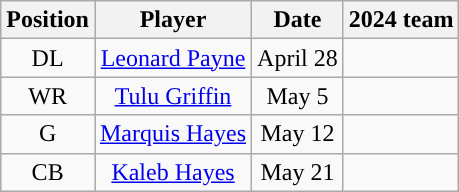<table class="wikitable" style="text-align:center">
<tr>
<th>Position</th>
<th>Player</th>
<th>Date</th>
<th>2024 team</th>
</tr>
<tr>
<td>DL</td>
<td><a href='#'>Leonard Payne</a></td>
<td>April 28</td>
<td></td>
</tr>
<tr>
<td>WR</td>
<td><a href='#'>Tulu Griffin</a></td>
<td>May 5</td>
<td></td>
</tr>
<tr>
<td>G</td>
<td><a href='#'>Marquis Hayes</a></td>
<td>May 12</td>
<td></td>
</tr>
<tr>
<td>CB</td>
<td><a href='#'>Kaleb Hayes</a></td>
<td>May 21</td>
<td></td>
</tr>
</table>
